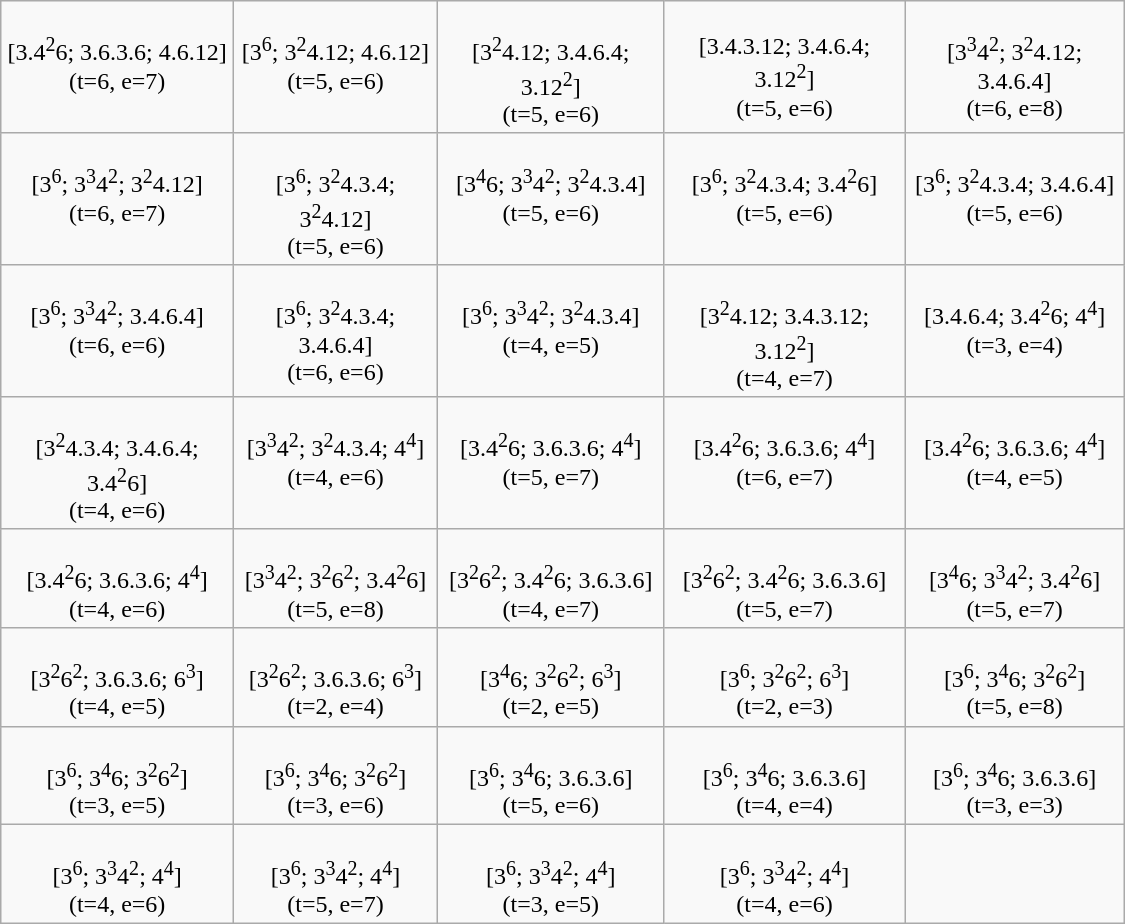<table class="wikitable" style="text-align:center; width:750px;">
<tr valign=top>
<td><br>[3.4<sup>2</sup>6; 3.6.3.6; 4.6.12]<br>(t=6, e=7)</td>
<td><br>[3<sup>6</sup>; 3<sup>2</sup>4.12; 4.6.12]<br>(t=5, e=6)</td>
<td><br>[3<sup>2</sup>4.12; 3.4.6.4; 3.12<sup>2</sup>]<br>(t=5, e=6)</td>
<td><br>[3.4.3.12; 3.4.6.4; 3.12<sup>2</sup>]<br>(t=5, e=6)</td>
<td><br>[3<sup>3</sup>4<sup>2</sup>; 3<sup>2</sup>4.12; 3.4.6.4]<br>(t=6, e=8)</td>
</tr>
<tr valign=top>
<td><br>[3<sup>6</sup>; 3<sup>3</sup>4<sup>2</sup>; 3<sup>2</sup>4.12]<br>(t=6, e=7)</td>
<td><br>[3<sup>6</sup>; 3<sup>2</sup>4.3.4; 3<sup>2</sup>4.12]<br>(t=5, e=6)</td>
<td><br>[3<sup>4</sup>6; 3<sup>3</sup>4<sup>2</sup>; 3<sup>2</sup>4.3.4]<br>(t=5, e=6)</td>
<td><br>[3<sup>6</sup>; 3<sup>2</sup>4.3.4; 3.4<sup>2</sup>6]<br>(t=5, e=6)</td>
<td><br>[3<sup>6</sup>; 3<sup>2</sup>4.3.4; 3.4.6.4]<br>(t=5, e=6)</td>
</tr>
<tr valign=top>
<td><br>[3<sup>6</sup>; 3<sup>3</sup>4<sup>2</sup>; 3.4.6.4]<br>(t=6, e=6)</td>
<td><br>[3<sup>6</sup>; 3<sup>2</sup>4.3.4; 3.4.6.4]<br>(t=6, e=6)</td>
<td><br>[3<sup>6</sup>; 3<sup>3</sup>4<sup>2</sup>; 3<sup>2</sup>4.3.4]<br>(t=4, e=5)</td>
<td><br>[3<sup>2</sup>4.12; 3.4.3.12; 3.12<sup>2</sup>]<br>(t=4, e=7)</td>
<td><br>[3.4.6.4; 3.4<sup>2</sup>6; 4<sup>4</sup>]<br>(t=3, e=4)</td>
</tr>
<tr valign=top>
<td><br>[3<sup>2</sup>4.3.4; 3.4.6.4; 3.4<sup>2</sup>6]<br>(t=4, e=6)</td>
<td><br>[3<sup>3</sup>4<sup>2</sup>; 3<sup>2</sup>4.3.4; 4<sup>4</sup>]<br>(t=4, e=6)</td>
<td><br>[3.4<sup>2</sup>6; 3.6.3.6; 4<sup>4</sup>]<br>(t=5, e=7)</td>
<td><br>[3.4<sup>2</sup>6; 3.6.3.6; 4<sup>4</sup>]<br>(t=6, e=7)</td>
<td><br>[3.4<sup>2</sup>6; 3.6.3.6; 4<sup>4</sup>]<br>(t=4, e=5)</td>
</tr>
<tr valign=top>
<td><br>[3.4<sup>2</sup>6; 3.6.3.6; 4<sup>4</sup>]<br>(t=4, e=6)</td>
<td><br>[3<sup>3</sup>4<sup>2</sup>; 3<sup>2</sup>6<sup>2</sup>; 3.4<sup>2</sup>6]<br>(t=5, e=8)</td>
<td><br>[3<sup>2</sup>6<sup>2</sup>; 3.4<sup>2</sup>6; 3.6.3.6]<br>(t=4, e=7)</td>
<td><br>[3<sup>2</sup>6<sup>2</sup>; 3.4<sup>2</sup>6; 3.6.3.6]<br>(t=5, e=7)</td>
<td><br>[3<sup>4</sup>6; 3<sup>3</sup>4<sup>2</sup>; 3.4<sup>2</sup>6]<br>(t=5, e=7)</td>
</tr>
<tr valign=top>
<td><br>[3<sup>2</sup>6<sup>2</sup>; 3.6.3.6; 6<sup>3</sup>]<br>(t=4, e=5)</td>
<td><br>[3<sup>2</sup>6<sup>2</sup>; 3.6.3.6; 6<sup>3</sup>]<br>(t=2, e=4)</td>
<td><br>[3<sup>4</sup>6; 3<sup>2</sup>6<sup>2</sup>; 6<sup>3</sup>]<br>(t=2, e=5)</td>
<td><br>[3<sup>6</sup>; 3<sup>2</sup>6<sup>2</sup>; 6<sup>3</sup>]<br>(t=2, e=3)</td>
<td><br>[3<sup>6</sup>; 3<sup>4</sup>6; 3<sup>2</sup>6<sup>2</sup>]<br>(t=5, e=8)</td>
</tr>
<tr valign=top>
<td><br>[3<sup>6</sup>; 3<sup>4</sup>6; 3<sup>2</sup>6<sup>2</sup>]<br>(t=3, e=5)</td>
<td><br>[3<sup>6</sup>; 3<sup>4</sup>6; 3<sup>2</sup>6<sup>2</sup>]<br>(t=3, e=6)</td>
<td><br>[3<sup>6</sup>; 3<sup>4</sup>6; 3.6.3.6]<br>(t=5, e=6)</td>
<td><br>[3<sup>6</sup>; 3<sup>4</sup>6; 3.6.3.6]<br>(t=4, e=4)</td>
<td><br>[3<sup>6</sup>; 3<sup>4</sup>6; 3.6.3.6]<br>(t=3, e=3)</td>
</tr>
<tr valign=top>
<td><br>[3<sup>6</sup>; 3<sup>3</sup>4<sup>2</sup>; 4<sup>4</sup>]<br>(t=4, e=6)</td>
<td><br>[3<sup>6</sup>; 3<sup>3</sup>4<sup>2</sup>; 4<sup>4</sup>]<br>(t=5, e=7)</td>
<td><br>[3<sup>6</sup>; 3<sup>3</sup>4<sup>2</sup>; 4<sup>4</sup>]<br>(t=3, e=5)</td>
<td><br>[3<sup>6</sup>; 3<sup>3</sup>4<sup>2</sup>; 4<sup>4</sup>]<br>(t=4, e=6)</td>
</tr>
</table>
